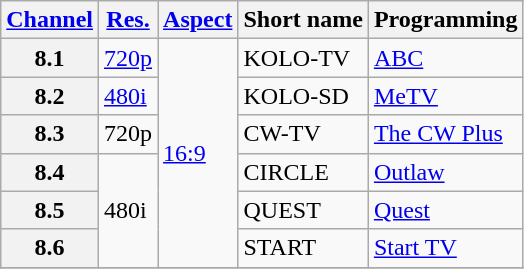<table class="wikitable">
<tr>
<th><a href='#'>Channel</a></th>
<th><a href='#'>Res.</a></th>
<th><a href='#'>Aspect</a></th>
<th>Short name</th>
<th>Programming</th>
</tr>
<tr>
<th scope = "row">8.1</th>
<td><a href='#'>720p</a></td>
<td rowspan="6"><a href='#'>16:9</a></td>
<td>KOLO-TV</td>
<td><a href='#'>ABC</a></td>
</tr>
<tr>
<th scope = "row">8.2</th>
<td><a href='#'>480i</a></td>
<td>KOLO-SD</td>
<td><a href='#'>MeTV</a></td>
</tr>
<tr>
<th scope = "row">8.3</th>
<td>720p</td>
<td>CW-TV</td>
<td><a href='#'>The CW Plus</a></td>
</tr>
<tr>
<th scope = "row">8.4</th>
<td rowspan="3">480i</td>
<td>CIRCLE</td>
<td><a href='#'>Outlaw</a></td>
</tr>
<tr>
<th scope = "row">8.5</th>
<td>QUEST</td>
<td><a href='#'>Quest</a></td>
</tr>
<tr>
<th scope = "row">8.6</th>
<td>START</td>
<td><a href='#'>Start TV</a></td>
</tr>
<tr>
</tr>
</table>
